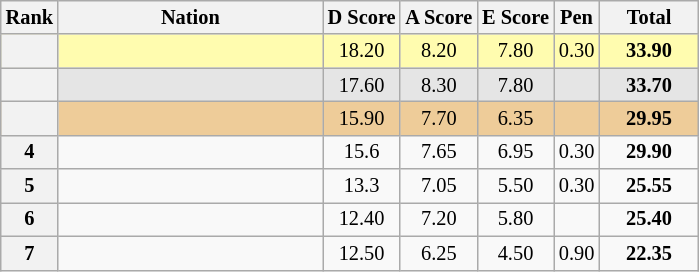<table class="wikitable sortable" style="text-align:center; font-size:85%">
<tr>
<th scope="col" style="width:20px;">Rank</th>
<th ! scope="col" style="width:170px;">Nation</th>
<th>D Score</th>
<th>A Score</th>
<th>E Score</th>
<th>Pen</th>
<th scope="col" style="width:60px;" !>Total</th>
</tr>
<tr bgcolor=fffcaf>
<th scope=row></th>
<td align=left></td>
<td>18.20</td>
<td>8.20</td>
<td>7.80</td>
<td>0.30</td>
<td><strong>33.90</strong></td>
</tr>
<tr bgcolor=e5e5e5>
<th scope=row></th>
<td align=left></td>
<td>17.60</td>
<td>8.30</td>
<td>7.80</td>
<td></td>
<td><strong>33.70</strong></td>
</tr>
<tr bgcolor=eecc99>
<th scope=row></th>
<td align=left></td>
<td>15.90</td>
<td>7.70</td>
<td>6.35</td>
<td></td>
<td><strong>29.95</strong></td>
</tr>
<tr>
<th scope=row>4</th>
<td align=left></td>
<td>15.6</td>
<td>7.65</td>
<td>6.95</td>
<td>0.30</td>
<td><strong>29.90</strong></td>
</tr>
<tr>
<th scope=row>5</th>
<td align=left></td>
<td>13.3</td>
<td>7.05</td>
<td>5.50</td>
<td>0.30</td>
<td><strong>25.55</strong></td>
</tr>
<tr>
<th scope=row>6</th>
<td align=left></td>
<td>12.40</td>
<td>7.20</td>
<td>5.80</td>
<td></td>
<td><strong>25.40</strong></td>
</tr>
<tr>
<th scope=row>7</th>
<td align=left></td>
<td>12.50</td>
<td>6.25</td>
<td>4.50</td>
<td>0.90</td>
<td><strong>22.35</strong></td>
</tr>
</table>
